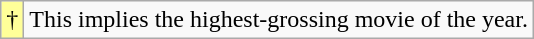<table class="wikitable">
<tr>
<td style="background-color:#FFFF99">†</td>
<td>This implies the highest-grossing movie of the year.</td>
</tr>
</table>
